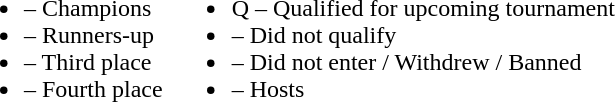<table border="0" cellpadding="2">
<tr valign="top">
<td><br><ul><li> – Champions</li><li> – Runners-up</li><li> – Third place</li><li> – Fourth place</li></ul></td>
<td><br><ul><li>Q – Qualified for upcoming tournament</li><li> – Did not qualify</li><li> – Did not enter / Withdrew / Banned</li><li> – Hosts</li></ul></td>
</tr>
</table>
